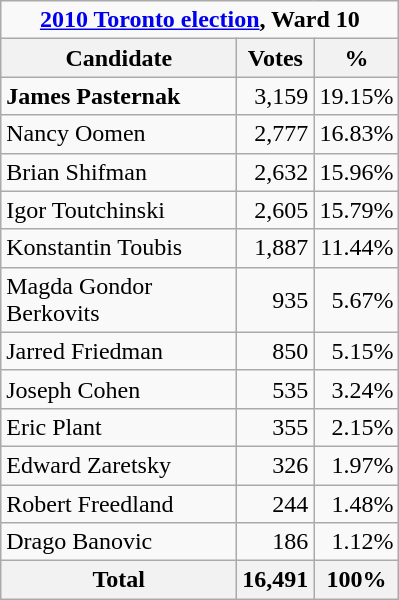<table class="wikitable">
<tr>
<td Colspan="3" align="center"><strong><a href='#'>2010 Toronto election</a>, Ward 10</strong></td>
</tr>
<tr>
<th bgcolor="#DDDDFF" width="150px">Candidate</th>
<th bgcolor="#DDDDFF">Votes</th>
<th bgcolor="#DDDDFF">%</th>
</tr>
<tr>
<td><strong>James Pasternak</strong></td>
<td align=right>3,159</td>
<td align=right>19.15%</td>
</tr>
<tr>
<td>Nancy Oomen</td>
<td align=right>2,777</td>
<td align=right>16.83%</td>
</tr>
<tr>
<td>Brian Shifman</td>
<td align=right>2,632</td>
<td align=right>15.96%</td>
</tr>
<tr>
<td>Igor Toutchinski</td>
<td align=right>2,605</td>
<td align=right>15.79%</td>
</tr>
<tr>
<td>Konstantin Toubis</td>
<td align=right>1,887</td>
<td align=right>11.44%</td>
</tr>
<tr>
<td>Magda Gondor Berkovits</td>
<td align=right>935</td>
<td align=right>5.67%</td>
</tr>
<tr>
<td>Jarred Friedman</td>
<td align=right>850</td>
<td align=right>5.15%</td>
</tr>
<tr>
<td>Joseph Cohen</td>
<td align=right>535</td>
<td align=right>3.24%</td>
</tr>
<tr>
<td>Eric Plant</td>
<td align=right>355</td>
<td align=right>2.15%</td>
</tr>
<tr>
<td>Edward Zaretsky</td>
<td align=right>326</td>
<td align=right>1.97%</td>
</tr>
<tr>
<td>Robert Freedland</td>
<td align=right>244</td>
<td align=right>1.48%</td>
</tr>
<tr>
<td>Drago Banovic</td>
<td align=right>186</td>
<td align=right>1.12%</td>
</tr>
<tr>
<th>Total</th>
<th align=right>16,491</th>
<th align=right>100%</th>
</tr>
</table>
